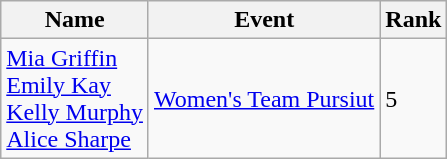<table class="wikitable">
<tr>
<th>Name</th>
<th>Event</th>
<th>Rank</th>
</tr>
<tr>
<td><a href='#'>Mia Griffin</a><br><a href='#'>Emily Kay</a><br><a href='#'>Kelly Murphy</a><br><a href='#'>Alice Sharpe</a></td>
<td><a href='#'>Women's Team Pursiut</a></td>
<td>5</td>
</tr>
</table>
